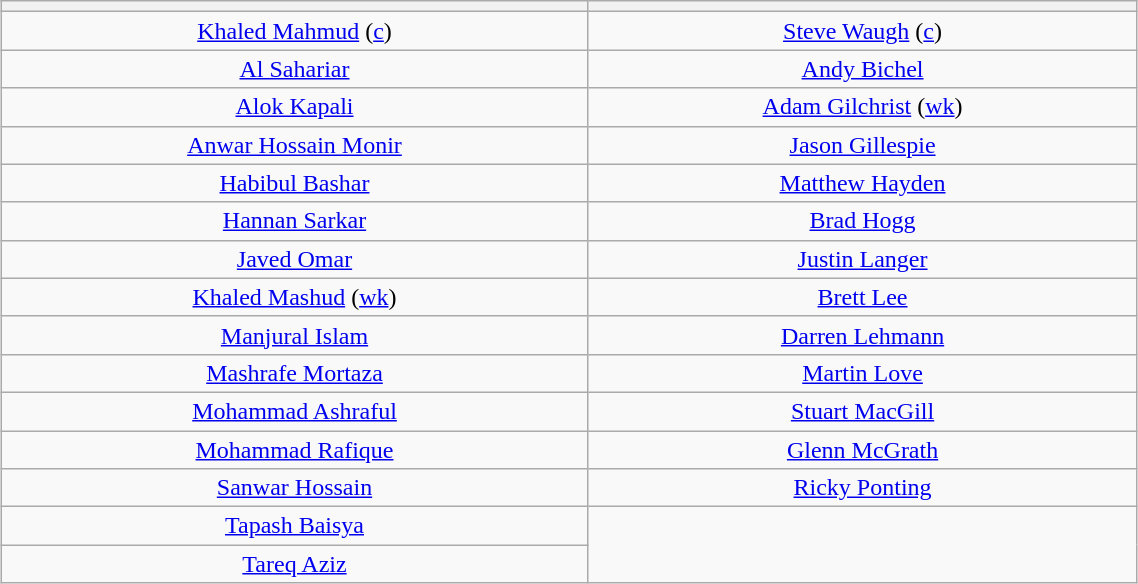<table class="wikitable" style="text-align:center; width:60%; margin:auto">
<tr>
<th></th>
<th></th>
</tr>
<tr>
<td><a href='#'>Khaled Mahmud</a> (<a href='#'>c</a>)</td>
<td><a href='#'>Steve Waugh</a> (<a href='#'>c</a>)</td>
</tr>
<tr>
<td><a href='#'>Al Sahariar</a></td>
<td><a href='#'>Andy Bichel</a></td>
</tr>
<tr>
<td><a href='#'>Alok Kapali</a></td>
<td><a href='#'>Adam Gilchrist</a> (<a href='#'>wk</a>)</td>
</tr>
<tr>
<td><a href='#'>Anwar Hossain Monir</a></td>
<td><a href='#'>Jason Gillespie</a></td>
</tr>
<tr>
<td><a href='#'>Habibul Bashar</a></td>
<td><a href='#'>Matthew Hayden</a></td>
</tr>
<tr>
<td><a href='#'>Hannan Sarkar</a></td>
<td><a href='#'>Brad Hogg</a></td>
</tr>
<tr>
<td><a href='#'>Javed Omar</a></td>
<td><a href='#'>Justin Langer</a></td>
</tr>
<tr>
<td><a href='#'>Khaled Mashud</a> (<a href='#'>wk</a>)</td>
<td><a href='#'>Brett Lee</a></td>
</tr>
<tr>
<td><a href='#'>Manjural Islam</a></td>
<td><a href='#'>Darren Lehmann</a></td>
</tr>
<tr>
<td><a href='#'>Mashrafe Mortaza</a></td>
<td><a href='#'>Martin Love</a></td>
</tr>
<tr>
<td><a href='#'>Mohammad Ashraful</a></td>
<td><a href='#'>Stuart MacGill</a></td>
</tr>
<tr>
<td><a href='#'>Mohammad Rafique</a></td>
<td><a href='#'>Glenn McGrath</a></td>
</tr>
<tr>
<td><a href='#'>Sanwar Hossain</a></td>
<td><a href='#'>Ricky Ponting</a></td>
</tr>
<tr>
<td><a href='#'>Tapash Baisya</a></td>
</tr>
<tr>
<td><a href='#'>Tareq Aziz</a></td>
</tr>
</table>
